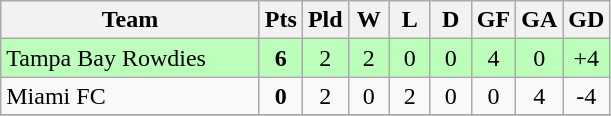<table class="wikitable" style="text-align: center;">
<tr>
<th style="width:165px;">Team</th>
<th width="20">Pts</th>
<th width="20">Pld</th>
<th width="20">W</th>
<th width="20">L</th>
<th width="20">D</th>
<th width="20">GF</th>
<th width="20">GA</th>
<th width="20">GD</th>
</tr>
<tr style="background:#bfb;">
<td style="text-align:left;">Tampa Bay Rowdies</td>
<td><strong>6</strong></td>
<td>2</td>
<td>2</td>
<td>0</td>
<td>0</td>
<td>4</td>
<td>0</td>
<td>+4</td>
</tr>
<tr>
<td style="text-align:left;">Miami FC</td>
<td><strong>0</strong></td>
<td>2</td>
<td>0</td>
<td>2</td>
<td>0</td>
<td>0</td>
<td>4</td>
<td>-4</td>
</tr>
<tr>
</tr>
</table>
